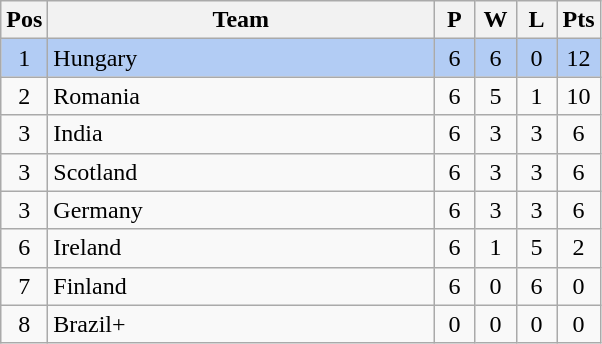<table class="wikitable" style="font-size: 100%">
<tr>
<th width=15>Pos</th>
<th width=250>Team</th>
<th width=20>P</th>
<th width=20>W</th>
<th width=20>L</th>
<th width=20>Pts</th>
</tr>
<tr align=center style="background: #b2ccf4;">
<td>1</td>
<td align="left"> Hungary</td>
<td>6</td>
<td>6</td>
<td>0</td>
<td>12</td>
</tr>
<tr align=center>
<td>2</td>
<td align="left"> Romania</td>
<td>6</td>
<td>5</td>
<td>1</td>
<td>10</td>
</tr>
<tr align=center>
<td>3</td>
<td align="left"> India</td>
<td>6</td>
<td>3</td>
<td>3</td>
<td>6</td>
</tr>
<tr align=center>
<td>3</td>
<td align="left"> Scotland</td>
<td>6</td>
<td>3</td>
<td>3</td>
<td>6</td>
</tr>
<tr align=center>
<td>3</td>
<td align="left"> Germany</td>
<td>6</td>
<td>3</td>
<td>3</td>
<td>6</td>
</tr>
<tr align=center>
<td>6</td>
<td align="left"> Ireland</td>
<td>6</td>
<td>1</td>
<td>5</td>
<td>2</td>
</tr>
<tr align=center>
<td>7</td>
<td align="left"> Finland</td>
<td>6</td>
<td>0</td>
<td>6</td>
<td>0</td>
</tr>
<tr align=center>
<td>8</td>
<td align="left"> Brazil+</td>
<td>0</td>
<td>0</td>
<td>0</td>
<td>0</td>
</tr>
</table>
